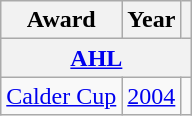<table class="wikitable">
<tr>
<th>Award</th>
<th>Year</th>
<th></th>
</tr>
<tr>
<th colspan="3"><a href='#'>AHL</a></th>
</tr>
<tr>
<td><a href='#'>Calder Cup</a></td>
<td><a href='#'>2004</a></td>
<td></td>
</tr>
</table>
